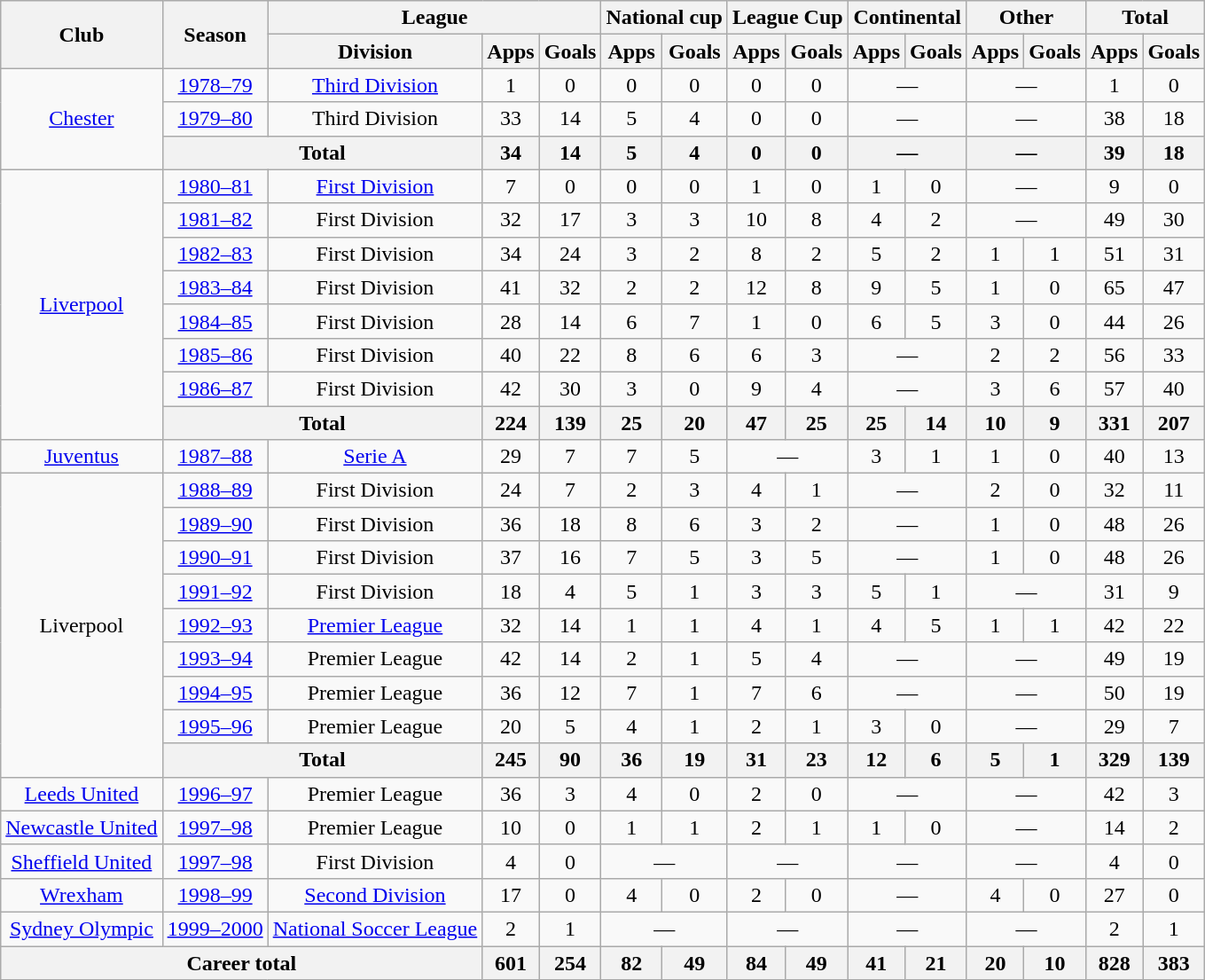<table class="wikitable" style="text-align: center;">
<tr>
<th rowspan="2">Club</th>
<th rowspan="2">Season</th>
<th colspan="3">League</th>
<th colspan="2">National cup</th>
<th colspan="2">League Cup</th>
<th colspan="2">Continental</th>
<th colspan="2">Other</th>
<th colspan="2">Total</th>
</tr>
<tr>
<th>Division</th>
<th>Apps</th>
<th>Goals</th>
<th>Apps</th>
<th>Goals</th>
<th>Apps</th>
<th>Goals</th>
<th>Apps</th>
<th>Goals</th>
<th>Apps</th>
<th>Goals</th>
<th>Apps</th>
<th>Goals</th>
</tr>
<tr>
<td rowspan="3"><a href='#'>Chester</a></td>
<td><a href='#'>1978–79</a></td>
<td><a href='#'>Third Division</a></td>
<td>1</td>
<td>0</td>
<td>0</td>
<td>0</td>
<td>0</td>
<td>0</td>
<td colspan="2">—</td>
<td colspan="2">—</td>
<td>1</td>
<td>0</td>
</tr>
<tr>
<td><a href='#'>1979–80</a></td>
<td>Third Division</td>
<td>33</td>
<td>14</td>
<td>5</td>
<td>4</td>
<td>0</td>
<td>0</td>
<td colspan="2">—</td>
<td colspan="2">—</td>
<td>38</td>
<td>18</td>
</tr>
<tr>
<th colspan="2">Total</th>
<th>34</th>
<th>14</th>
<th>5</th>
<th>4</th>
<th>0</th>
<th>0</th>
<th colspan="2">—</th>
<th colspan="2">—</th>
<th>39</th>
<th>18</th>
</tr>
<tr>
<td rowspan="8"><a href='#'>Liverpool</a></td>
<td><a href='#'>1980–81</a></td>
<td><a href='#'>First Division</a></td>
<td>7</td>
<td>0</td>
<td>0</td>
<td>0</td>
<td>1</td>
<td>0</td>
<td>1</td>
<td>0</td>
<td colspan="2">—</td>
<td>9</td>
<td>0</td>
</tr>
<tr>
<td><a href='#'>1981–82</a></td>
<td>First Division</td>
<td>32</td>
<td>17</td>
<td>3</td>
<td>3</td>
<td>10</td>
<td>8</td>
<td>4</td>
<td>2</td>
<td colspan="2">—</td>
<td>49</td>
<td>30</td>
</tr>
<tr>
<td><a href='#'>1982–83</a></td>
<td>First Division</td>
<td>34</td>
<td>24</td>
<td>3</td>
<td>2</td>
<td>8</td>
<td>2</td>
<td>5</td>
<td>2</td>
<td>1</td>
<td>1</td>
<td>51</td>
<td>31</td>
</tr>
<tr>
<td><a href='#'>1983–84</a></td>
<td>First Division</td>
<td>41</td>
<td>32</td>
<td>2</td>
<td>2</td>
<td>12</td>
<td>8</td>
<td>9</td>
<td>5</td>
<td>1</td>
<td>0</td>
<td>65</td>
<td>47</td>
</tr>
<tr>
<td><a href='#'>1984–85</a></td>
<td>First Division</td>
<td>28</td>
<td>14</td>
<td>6</td>
<td>7</td>
<td>1</td>
<td>0</td>
<td>6</td>
<td>5</td>
<td>3</td>
<td>0</td>
<td>44</td>
<td>26</td>
</tr>
<tr>
<td><a href='#'>1985–86</a></td>
<td>First Division</td>
<td>40</td>
<td>22</td>
<td>8</td>
<td>6</td>
<td>6</td>
<td>3</td>
<td colspan="2">—</td>
<td>2</td>
<td>2</td>
<td>56</td>
<td>33</td>
</tr>
<tr>
<td><a href='#'>1986–87</a></td>
<td>First Division</td>
<td>42</td>
<td>30</td>
<td>3</td>
<td>0</td>
<td>9</td>
<td>4</td>
<td colspan="2">—</td>
<td>3</td>
<td>6</td>
<td>57</td>
<td>40</td>
</tr>
<tr>
<th colspan="2">Total</th>
<th>224</th>
<th>139</th>
<th>25</th>
<th>20</th>
<th>47</th>
<th>25</th>
<th>25</th>
<th>14</th>
<th>10</th>
<th>9</th>
<th>331</th>
<th>207</th>
</tr>
<tr>
<td><a href='#'>Juventus</a></td>
<td><a href='#'>1987–88</a></td>
<td><a href='#'>Serie A</a></td>
<td>29</td>
<td>7</td>
<td>7</td>
<td>5</td>
<td colspan="2">—</td>
<td>3</td>
<td>1</td>
<td>1</td>
<td>0</td>
<td>40</td>
<td>13</td>
</tr>
<tr>
<td rowspan="9">Liverpool</td>
<td><a href='#'>1988–89</a></td>
<td>First Division</td>
<td>24</td>
<td>7</td>
<td>2</td>
<td>3</td>
<td>4</td>
<td>1</td>
<td colspan="2">—</td>
<td>2</td>
<td>0</td>
<td>32</td>
<td>11</td>
</tr>
<tr>
<td><a href='#'>1989–90</a></td>
<td>First Division</td>
<td>36</td>
<td>18</td>
<td>8</td>
<td>6</td>
<td>3</td>
<td>2</td>
<td colspan="2">—</td>
<td>1</td>
<td>0</td>
<td>48</td>
<td>26</td>
</tr>
<tr>
<td><a href='#'>1990–91</a></td>
<td>First Division</td>
<td>37</td>
<td>16</td>
<td>7</td>
<td>5</td>
<td>3</td>
<td>5</td>
<td colspan="2">—</td>
<td>1</td>
<td>0</td>
<td>48</td>
<td>26</td>
</tr>
<tr>
<td><a href='#'>1991–92</a></td>
<td>First Division</td>
<td>18</td>
<td>4</td>
<td>5</td>
<td>1</td>
<td>3</td>
<td>3</td>
<td>5</td>
<td>1</td>
<td colspan="2">—</td>
<td>31</td>
<td>9</td>
</tr>
<tr>
<td><a href='#'>1992–93</a></td>
<td><a href='#'>Premier League</a></td>
<td>32</td>
<td>14</td>
<td>1</td>
<td>1</td>
<td>4</td>
<td>1</td>
<td>4</td>
<td>5</td>
<td>1</td>
<td>1</td>
<td>42</td>
<td>22</td>
</tr>
<tr>
<td><a href='#'>1993–94</a></td>
<td>Premier League</td>
<td>42</td>
<td>14</td>
<td>2</td>
<td>1</td>
<td>5</td>
<td>4</td>
<td colspan="2">—</td>
<td colspan="2">—</td>
<td>49</td>
<td>19</td>
</tr>
<tr>
<td><a href='#'>1994–95</a></td>
<td>Premier League</td>
<td>36</td>
<td>12</td>
<td>7</td>
<td>1</td>
<td>7</td>
<td>6</td>
<td colspan="2">—</td>
<td colspan="2">—</td>
<td>50</td>
<td>19</td>
</tr>
<tr>
<td><a href='#'>1995–96</a></td>
<td>Premier League</td>
<td>20</td>
<td>5</td>
<td>4</td>
<td>1</td>
<td>2</td>
<td>1</td>
<td>3</td>
<td>0</td>
<td colspan="2">—</td>
<td>29</td>
<td>7</td>
</tr>
<tr>
<th colspan="2">Total</th>
<th>245</th>
<th>90</th>
<th>36</th>
<th>19</th>
<th>31</th>
<th>23</th>
<th>12</th>
<th>6</th>
<th>5</th>
<th>1</th>
<th>329</th>
<th>139</th>
</tr>
<tr>
<td><a href='#'>Leeds United</a></td>
<td><a href='#'>1996–97</a></td>
<td>Premier League</td>
<td>36</td>
<td>3</td>
<td>4</td>
<td>0</td>
<td>2</td>
<td>0</td>
<td colspan="2">—</td>
<td colspan="2">—</td>
<td>42</td>
<td>3</td>
</tr>
<tr>
<td><a href='#'>Newcastle United</a></td>
<td><a href='#'>1997–98</a></td>
<td>Premier League</td>
<td>10</td>
<td>0</td>
<td>1</td>
<td>1</td>
<td>2</td>
<td>1</td>
<td>1</td>
<td>0</td>
<td colspan="2">—</td>
<td>14</td>
<td>2</td>
</tr>
<tr>
<td><a href='#'>Sheffield United</a></td>
<td><a href='#'>1997–98</a></td>
<td>First Division</td>
<td>4</td>
<td>0</td>
<td colspan="2">—</td>
<td colspan="2">—</td>
<td colspan="2">—</td>
<td colspan="2">—</td>
<td>4</td>
<td>0</td>
</tr>
<tr>
<td><a href='#'>Wrexham</a></td>
<td><a href='#'>1998–99</a></td>
<td><a href='#'>Second Division</a></td>
<td>17</td>
<td>0</td>
<td>4</td>
<td>0</td>
<td>2</td>
<td>0</td>
<td colspan="2">—</td>
<td>4</td>
<td>0</td>
<td>27</td>
<td>0</td>
</tr>
<tr>
<td><a href='#'>Sydney Olympic</a></td>
<td><a href='#'>1999–2000</a></td>
<td><a href='#'>National Soccer League</a></td>
<td>2</td>
<td>1</td>
<td colspan="2">—</td>
<td colspan="2">—</td>
<td colspan="2">—</td>
<td colspan="2">—</td>
<td>2</td>
<td>1</td>
</tr>
<tr>
<th colspan="3">Career total</th>
<th>601</th>
<th>254</th>
<th>82</th>
<th>49</th>
<th>84</th>
<th>49</th>
<th>41</th>
<th>21</th>
<th>20</th>
<th>10</th>
<th>828</th>
<th>383</th>
</tr>
</table>
